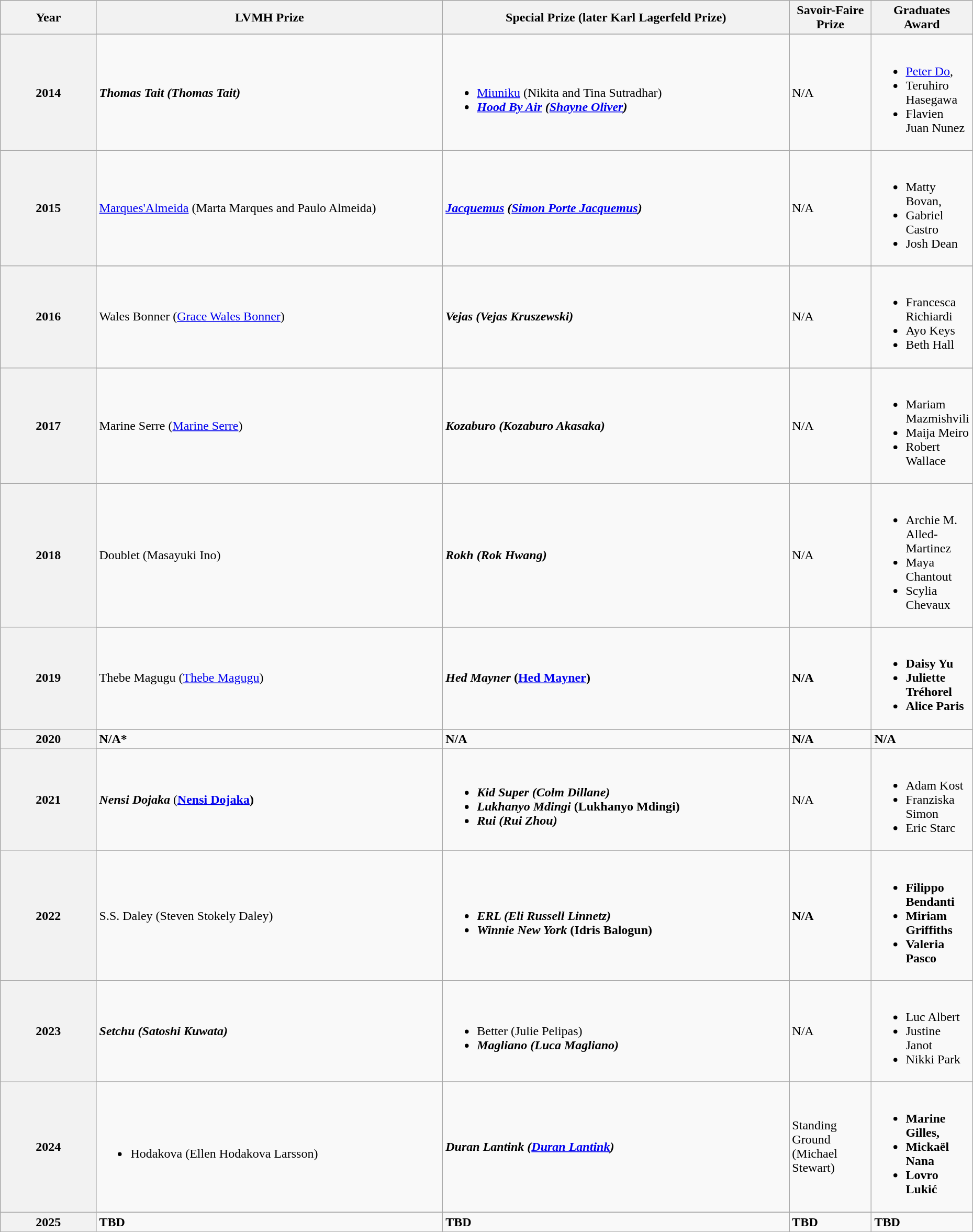<table class="wikitable" style="width:98%">
<tr style="background:#bebebe;">
<th style="width:11%;">Year</th>
<th style="width:40%;">LVMH Prize</th>
<th style="width:40%;">Special Prize (later Karl Lagerfeld Prize)</th>
<th style="width:40%;">Savoir-Faire Prize</th>
<th style="width:40%;">Graduates Award</th>
</tr>
<tr>
<th rowspan="2" style="text-align:center"><strong>2014</strong></th>
</tr>
<tr style="background-color:;">
<td><strong><em>Thomas Tait<em> (Thomas Tait)<strong></td>
<td><br><ul><li></em></strong><a href='#'>Miuniku</a></em> (Nikita and Tina Sutradhar)</strong></li><li><strong><em><a href='#'>Hood By Air</a><em> (<a href='#'>Shayne Oliver</a>)<strong></li></ul></td>
<td></strong>N/A<strong></td>
<td><br><ul><li></strong><a href='#'>Peter Do</a>,<strong></li><li></strong>Teruhiro Hasegawa<strong></li><li></strong>Flavien Juan Nunez<strong></li></ul></td>
</tr>
<tr>
<th rowspan="2" style="text-align:center"></strong>2015<strong></th>
</tr>
<tr style="background-color:;">
<td></em></strong><a href='#'>Marques'Almeida</a></em> (Marta Marques and Paulo Almeida)</strong></td>
<td><strong><em><a href='#'>Jacquemus</a><em> (<a href='#'>Simon Porte Jacquemus</a>)<strong></td>
<td></strong>N/A<strong></td>
<td><br><ul><li></strong>Matty Bovan,<strong></li><li></strong>Gabriel Castro<strong></li><li></strong>Josh Dean<strong></li></ul></td>
</tr>
<tr>
<th rowspan="2" style="text-align:center"></strong>2016<strong></th>
</tr>
<tr style="background-color:;">
<td></em></strong>Wales Bonner</em> (<a href='#'>Grace Wales Bonner</a>)</strong></td>
<td><strong><em>Vejas<em> (Vejas Kruszewski)<strong></td>
<td></strong>N/A<strong></td>
<td><br><ul><li></strong>Francesca Richiardi<strong></li><li></strong>Ayo Keys<strong></li><li></strong>Beth Hall<strong></li></ul></td>
</tr>
<tr>
<th rowspan="2" style="text-align:center"></strong>2017<strong></th>
</tr>
<tr style="background-color:;">
<td></em></strong>Marine Serre</em> (<a href='#'>Marine Serre</a>)</strong></td>
<td><strong><em>Kozaburo<em> (Kozaburo Akasaka)<strong></td>
<td></strong>N/A<strong></td>
<td><br><ul><li></strong>Mariam Mazmishvili<strong></li><li></strong>Maija Meiro<strong></li><li></strong>Robert Wallace<strong></li></ul></td>
</tr>
<tr>
<th rowspan="2" style="text-align:center"></strong>2018<strong></th>
</tr>
<tr style="background-color:;">
<td></em></strong>Doublet</em> (Masayuki Ino)</strong></td>
<td><strong><em>Rokh<em> (Rok Hwang)<strong></td>
<td></strong>N/A<strong></td>
<td><br><ul><li></strong>Archie M. Alled-Martinez<strong></li><li></strong>Maya Chantout<strong></li><li></strong>Scylia Chevaux<strong></li></ul></td>
</tr>
<tr>
<th rowspan="2" style="text-align:center"></strong>2019<strong></th>
</tr>
<tr style="background-color:;">
<td></em></strong>Thebe Magugu</em> (<a href='#'>Thebe Magugu</a>)</strong></td>
<td><strong><em>Hed<strong> </strong>Mayner</em></strong> <strong>(<a href='#'>Hed Mayner</a>)</strong></td>
<td><strong>N/A</strong></td>
<td><br><ul><li><strong>Daisy Yu</strong></li><li><strong>Juliette Tréhorel</strong></li><li><strong>Alice Paris</strong></li></ul></td>
</tr>
<tr>
<th rowspan="2" style="text-align:center"><strong>2020</strong></th>
</tr>
<tr style="background-color:;">
<td><strong>N/A*</strong></td>
<td><strong>N/A</strong></td>
<td><strong>N/A</strong></td>
<td><strong>N/A</strong></td>
</tr>
<tr>
<th rowspan="2" style="text-align:center"><strong>2021</strong></th>
</tr>
<tr style="background-color:;">
<td><strong><em>Nensi Dojaka</em></strong> (<strong><a href='#'>Nensi Dojaka</a>)</strong></td>
<td><br><ul><li><strong><em>Kid Super<em> (Colm Dillane)<strong></li><li></em></strong>Lukhanyo Mdingi</em> (Lukhanyo Mdingi)</strong></li><li><strong><em>Rui<em> (Rui Zhou)<strong></li></ul></td>
<td></strong>N/A<strong></td>
<td><br><ul><li></strong>Adam Kost<strong></li><li></strong>Franziska Simon<strong></li><li></strong>Eric Starc<strong></li></ul></td>
</tr>
<tr>
<th rowspan="2" style="text-align:center"></strong>2022<strong></th>
</tr>
<tr style="background-color:;">
<td></em></strong>S.S. Daley</em> (Steven Stokely Daley)</strong></td>
<td><br><ul><li><strong><em>ERL<em> (Eli Russell Linnetz)<strong></li><li></em></strong>Winnie New York</em> (Idris Balogun)</strong></li></ul></td>
<td><strong>N/A</strong></td>
<td><br><ul><li><strong>Filippo Bendanti</strong></li><li><strong>Miriam Griffiths</strong></li><li><strong>Valeria Pasco</strong></li></ul></td>
</tr>
<tr>
<th rowspan="2" style="text-align:center"><strong>2023</strong></th>
</tr>
<tr style="background-color:;">
<td><strong><em>Setchu<em> (Satoshi Kuwata)<strong></td>
<td><br><ul><li></em></strong>Better</em> (Julie Pelipas)</strong></li><li><strong><em>Magliano<em> (Luca Magliano)<strong></li></ul></td>
<td></strong>N/A<strong></td>
<td><br><ul><li></strong>Luc Albert<strong></li><li></strong>Justine Janot<strong></li><li></strong>Nikki Park<strong></li></ul></td>
</tr>
<tr>
<th rowspan="2" style="text-align:center"></strong>2024<strong></th>
</tr>
<tr style="background-color:;">
<td><br><ul><li></em></strong>Hodakova</em> (Ellen Hodakova Larsson)</strong></li></ul></td>
<td><strong><em>Duran Lantink<em> (<a href='#'>Duran Lantink</a>)<strong></td>
<td></em></strong>Standing Ground</em> (Michael Stewart)</strong></td>
<td><br><ul><li><strong>Marine Gilles,</strong></li><li><strong>Mickaël Nana</strong></li><li><strong>Lovro Lukić</strong></li></ul></td>
</tr>
<tr>
<th rowspan="2" style="text-align:center"><strong>2025</strong></th>
</tr>
<tr style="background-color:;">
<td><strong>TBD</strong></td>
<td><strong>TBD</strong></td>
<td><strong>TBD</strong></td>
<td><strong>TBD</strong></td>
</tr>
</table>
